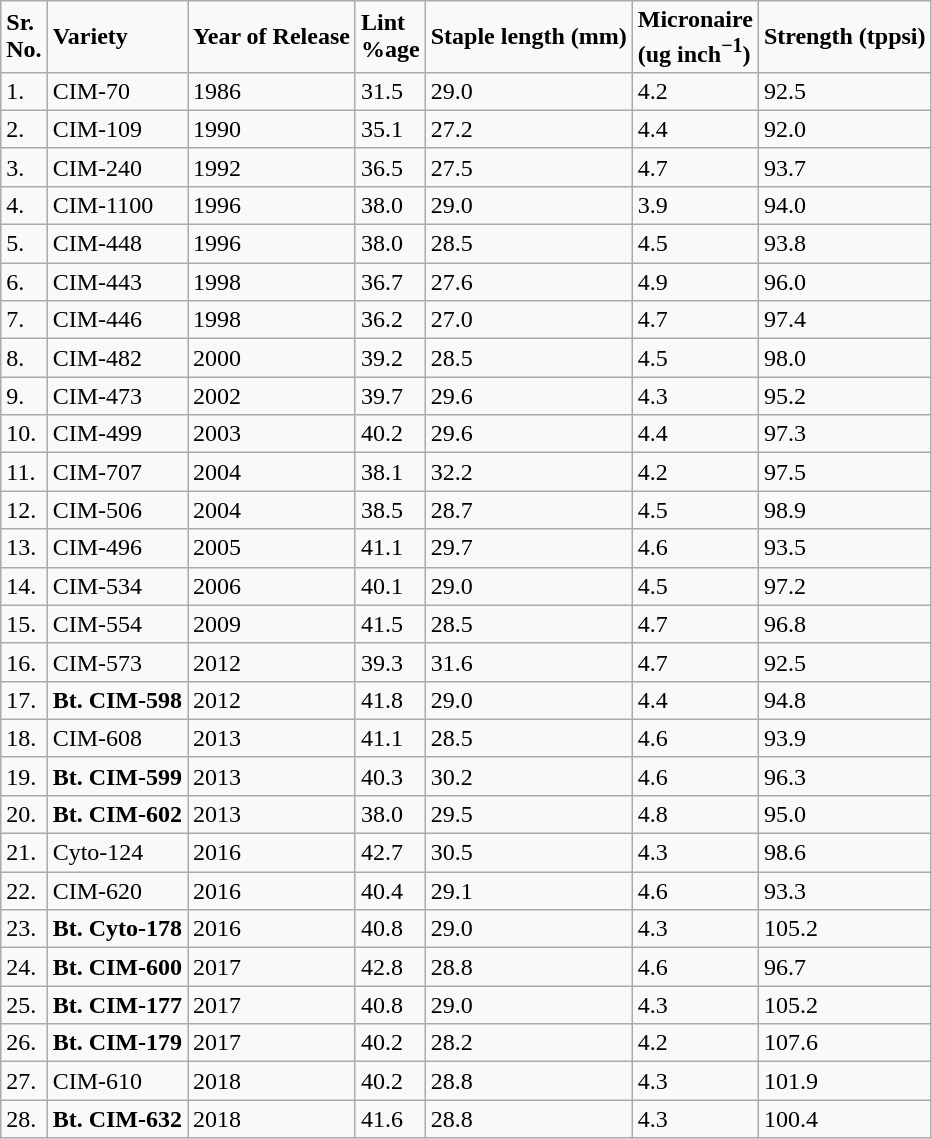<table class="wikitable sortable mw-collapsible">
<tr>
<td><strong>Sr.</strong><br><strong>No.</strong></td>
<td><strong>Variety</strong></td>
<td><strong>Year  of Release</strong></td>
<td><strong>Lint</strong><br><strong>%age</strong></td>
<td><strong>Staple  length (mm)</strong></td>
<td><strong>Micronaire</strong><br><strong>(ug  inch<sup>−1</sup>)</strong></td>
<td><strong>Strength  (tppsi)</strong></td>
</tr>
<tr>
<td>1.</td>
<td>CIM-70</td>
<td>1986</td>
<td>31.5</td>
<td>29.0</td>
<td>4.2</td>
<td>92.5</td>
</tr>
<tr>
<td>2.</td>
<td>CIM-109</td>
<td>1990</td>
<td>35.1</td>
<td>27.2</td>
<td>4.4</td>
<td>92.0</td>
</tr>
<tr>
<td>3.</td>
<td>CIM-240</td>
<td>1992</td>
<td>36.5</td>
<td>27.5</td>
<td>4.7</td>
<td>93.7</td>
</tr>
<tr>
<td>4.</td>
<td>CIM-1100</td>
<td>1996</td>
<td>38.0</td>
<td>29.0</td>
<td>3.9</td>
<td>94.0</td>
</tr>
<tr>
<td>5.</td>
<td>CIM-448</td>
<td>1996</td>
<td>38.0</td>
<td>28.5</td>
<td>4.5</td>
<td>93.8</td>
</tr>
<tr>
<td>6.</td>
<td>CIM-443</td>
<td>1998</td>
<td>36.7</td>
<td>27.6</td>
<td>4.9</td>
<td>96.0</td>
</tr>
<tr>
<td>7.</td>
<td>CIM-446</td>
<td>1998</td>
<td>36.2</td>
<td>27.0</td>
<td>4.7</td>
<td>97.4</td>
</tr>
<tr>
<td>8.</td>
<td>CIM-482</td>
<td>2000</td>
<td>39.2</td>
<td>28.5</td>
<td>4.5</td>
<td>98.0</td>
</tr>
<tr>
<td>9.</td>
<td>CIM-473</td>
<td>2002</td>
<td>39.7</td>
<td>29.6</td>
<td>4.3</td>
<td>95.2</td>
</tr>
<tr>
<td>10.</td>
<td>CIM-499</td>
<td>2003</td>
<td>40.2</td>
<td>29.6</td>
<td>4.4</td>
<td>97.3</td>
</tr>
<tr>
<td>11.</td>
<td>CIM-707</td>
<td>2004</td>
<td>38.1</td>
<td>32.2</td>
<td>4.2</td>
<td>97.5</td>
</tr>
<tr>
<td>12.</td>
<td>CIM-506</td>
<td>2004</td>
<td>38.5</td>
<td>28.7</td>
<td>4.5</td>
<td>98.9</td>
</tr>
<tr>
<td>13.</td>
<td>CIM-496</td>
<td>2005</td>
<td>41.1</td>
<td>29.7</td>
<td>4.6</td>
<td>93.5</td>
</tr>
<tr>
<td>14.</td>
<td>CIM-534</td>
<td>2006</td>
<td>40.1</td>
<td>29.0</td>
<td>4.5</td>
<td>97.2</td>
</tr>
<tr>
<td>15.</td>
<td>CIM-554</td>
<td>2009</td>
<td>41.5</td>
<td>28.5</td>
<td>4.7</td>
<td>96.8</td>
</tr>
<tr>
<td>16.</td>
<td>CIM-573</td>
<td>2012</td>
<td>39.3</td>
<td>31.6</td>
<td>4.7</td>
<td>92.5</td>
</tr>
<tr>
<td>17.</td>
<td><strong>Bt. CIM-598</strong></td>
<td>2012</td>
<td>41.8</td>
<td>29.0</td>
<td>4.4</td>
<td>94.8</td>
</tr>
<tr>
<td>18.</td>
<td>CIM-608</td>
<td>2013</td>
<td>41.1</td>
<td>28.5</td>
<td>4.6</td>
<td>93.9</td>
</tr>
<tr>
<td>19.</td>
<td><strong>Bt. CIM-599</strong></td>
<td>2013</td>
<td>40.3</td>
<td>30.2</td>
<td>4.6</td>
<td>96.3</td>
</tr>
<tr>
<td>20.</td>
<td><strong>Bt. CIM-602</strong></td>
<td>2013</td>
<td>38.0</td>
<td>29.5</td>
<td>4.8</td>
<td>95.0</td>
</tr>
<tr>
<td>21.</td>
<td>Cyto-124</td>
<td>2016</td>
<td>42.7</td>
<td>30.5</td>
<td>4.3</td>
<td>98.6</td>
</tr>
<tr>
<td>22.</td>
<td>CIM-620</td>
<td>2016</td>
<td>40.4</td>
<td>29.1</td>
<td>4.6</td>
<td>93.3</td>
</tr>
<tr>
<td>23.</td>
<td><strong>Bt. Cyto-178</strong></td>
<td>2016</td>
<td>40.8</td>
<td>29.0</td>
<td>4.3</td>
<td>105.2</td>
</tr>
<tr>
<td>24.</td>
<td><strong>Bt. CIM-600</strong></td>
<td>2017</td>
<td>42.8</td>
<td>28.8</td>
<td>4.6</td>
<td>96.7</td>
</tr>
<tr>
<td>25.</td>
<td><strong>Bt. CIM-177</strong></td>
<td>2017</td>
<td>40.8</td>
<td>29.0</td>
<td>4.3</td>
<td>105.2</td>
</tr>
<tr>
<td>26.</td>
<td><strong>Bt. CIM-179</strong></td>
<td>2017</td>
<td>40.2</td>
<td>28.2</td>
<td>4.2</td>
<td>107.6</td>
</tr>
<tr>
<td>27.</td>
<td>CIM-610</td>
<td>2018</td>
<td>40.2</td>
<td>28.8</td>
<td>4.3</td>
<td>101.9</td>
</tr>
<tr>
<td>28.</td>
<td><strong>Bt. CIM-632</strong></td>
<td>2018</td>
<td>41.6</td>
<td>28.8</td>
<td>4.3</td>
<td>100.4</td>
</tr>
</table>
